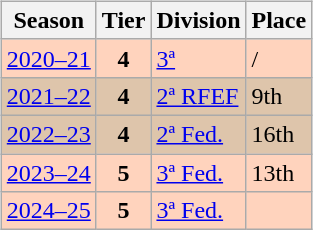<table>
<tr>
<td valign="top" width=0%><br><table class="wikitable">
<tr style="background:#f0f6fa;">
<th>Season</th>
<th>Tier</th>
<th>Division</th>
<th>Place</th>
</tr>
<tr>
<td style="background:#FFD3BD;"><a href='#'>2020–21</a></td>
<th style="background:#FFD3BD;">4</th>
<td style="background:#FFD3BD;"><a href='#'>3ª</a></td>
<td style="background:#FFD3BD;"> / </td>
</tr>
<tr>
<td style="background:#DEC5AB;"><a href='#'>2021–22</a></td>
<th style="background:#DEC5AB;">4</th>
<td style="background:#DEC5AB;"><a href='#'>2ª RFEF</a></td>
<td style="background:#DEC5AB;">9th</td>
</tr>
<tr>
<td style="background:#DEC5AB;"><a href='#'>2022–23</a></td>
<th style="background:#DEC5AB;">4</th>
<td style="background:#DEC5AB;"><a href='#'>2ª Fed.</a></td>
<td style="background:#DEC5AB;">16th</td>
</tr>
<tr>
<td style="background:#FFD3BD;"><a href='#'>2023–24</a></td>
<th style="background:#FFD3BD;">5</th>
<td style="background:#FFD3BD;"><a href='#'>3ª Fed.</a></td>
<td style="background:#FFD3BD;">13th</td>
</tr>
<tr>
<td style="background:#FFD3BD;"><a href='#'>2024–25</a></td>
<th style="background:#FFD3BD;">5</th>
<td style="background:#FFD3BD;"><a href='#'>3ª Fed.</a></td>
<td style="background:#FFD3BD;"></td>
</tr>
</table>
</td>
</tr>
</table>
